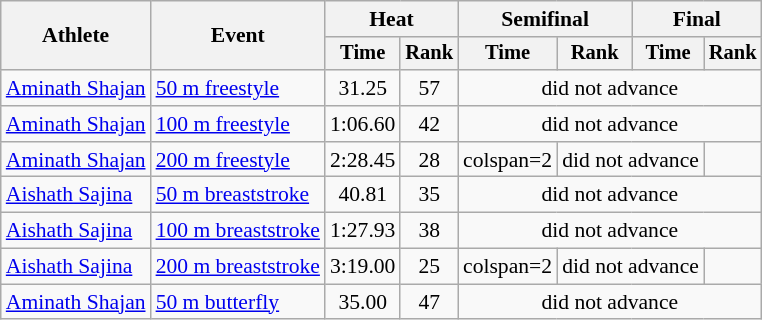<table class=wikitable style="font-size:90%">
<tr>
<th rowspan=2>Athlete</th>
<th rowspan=2>Event</th>
<th colspan="2">Heat</th>
<th colspan="2">Semifinal</th>
<th colspan="2">Final</th>
</tr>
<tr style="font-size:95%">
<th>Time</th>
<th>Rank</th>
<th>Time</th>
<th>Rank</th>
<th>Time</th>
<th>Rank</th>
</tr>
<tr align=center>
<td align=left><a href='#'>Aminath Shajan</a></td>
<td align=left><a href='#'>50 m freestyle</a></td>
<td>31.25</td>
<td>57</td>
<td colspan=4>did not advance</td>
</tr>
<tr align=center>
<td align=left><a href='#'>Aminath Shajan</a></td>
<td align=left><a href='#'>100 m freestyle</a></td>
<td>1:06.60</td>
<td>42</td>
<td colspan=4>did not advance</td>
</tr>
<tr align=center>
<td align=left><a href='#'>Aminath Shajan</a></td>
<td align=left><a href='#'>200 m freestyle</a></td>
<td>2:28.45</td>
<td>28</td>
<td>colspan=2 </td>
<td colspan=2>did not advance</td>
</tr>
<tr align=center>
<td align=left><a href='#'>Aishath Sajina</a></td>
<td align=left><a href='#'>50 m breaststroke</a></td>
<td>40.81</td>
<td>35</td>
<td colspan=4>did not advance</td>
</tr>
<tr align=center>
<td align=left><a href='#'>Aishath Sajina</a></td>
<td align=left><a href='#'>100 m breaststroke</a></td>
<td>1:27.93</td>
<td>38</td>
<td colspan=4>did not advance</td>
</tr>
<tr align=center>
<td align=left><a href='#'>Aishath Sajina</a></td>
<td align=left><a href='#'>200 m breaststroke</a></td>
<td>3:19.00</td>
<td>25</td>
<td>colspan=2 </td>
<td colspan=2>did not advance</td>
</tr>
<tr align=center>
<td align=left><a href='#'>Aminath Shajan</a></td>
<td align=left><a href='#'>50 m butterfly</a></td>
<td>35.00</td>
<td>47</td>
<td colspan=4>did not advance</td>
</tr>
</table>
